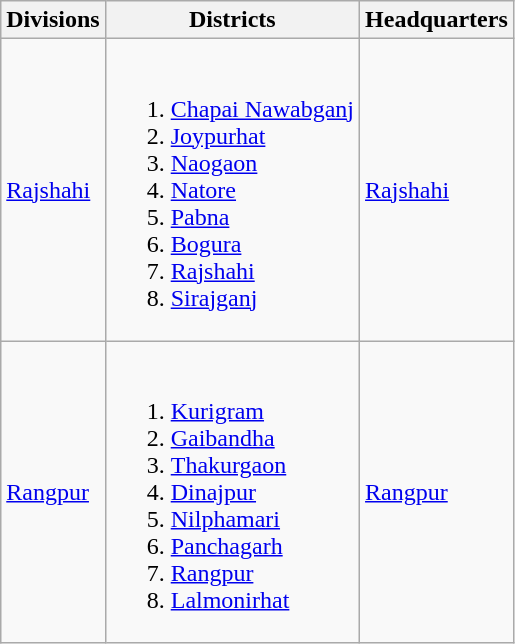<table class="wikitable sortable">
<tr>
<th>Divisions</th>
<th>Districts</th>
<th>Headquarters</th>
</tr>
<tr>
<td><a href='#'>Rajshahi</a></td>
<td><br><ol><li><a href='#'>Chapai Nawabganj</a></li><li><a href='#'>Joypurhat</a></li><li><a href='#'>Naogaon</a></li><li><a href='#'>Natore</a></li><li><a href='#'>Pabna</a></li><li><a href='#'>Bogura</a></li><li><a href='#'>Rajshahi</a></li><li><a href='#'>Sirajganj</a></li></ol></td>
<td><a href='#'>Rajshahi</a></td>
</tr>
<tr>
<td><a href='#'>Rangpur</a></td>
<td><br><ol><li><a href='#'>Kurigram</a></li><li><a href='#'>Gaibandha</a></li><li><a href='#'>Thakurgaon</a></li><li><a href='#'>Dinajpur</a></li><li><a href='#'>Nilphamari</a></li><li><a href='#'>Panchagarh</a></li><li><a href='#'>Rangpur</a></li><li><a href='#'>Lalmonirhat</a></li></ol></td>
<td><a href='#'>Rangpur</a></td>
</tr>
</table>
